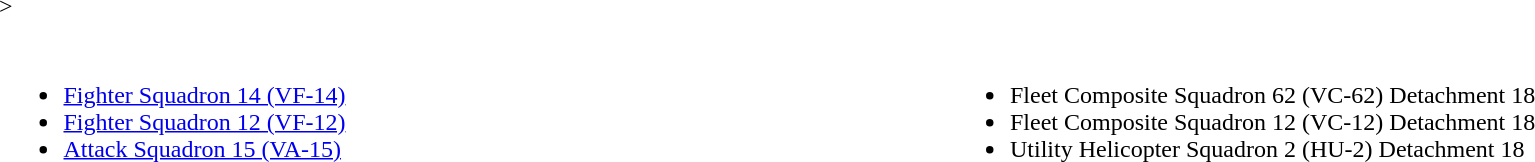<table width="100%">>
<tr>
<th colspan=2></th>
</tr>
<tr>
<td width="50%" valign="top"><br><ul><li><a href='#'>Fighter Squadron 14 (VF-14)</a></li><li><a href='#'>Fighter Squadron 12 (VF-12)</a></li><li><a href='#'>Attack Squadron 15 (VA-15)</a></li></ul></td>
<td width="50%" valign="top"><br><ul><li>Fleet Composite Squadron 62 (VC-62) Detachment 18</li><li>Fleet Composite Squadron 12 (VC-12) Detachment 18</li><li>Utility Helicopter Squadron 2 (HU-2) Detachment 18</li></ul></td>
</tr>
</table>
